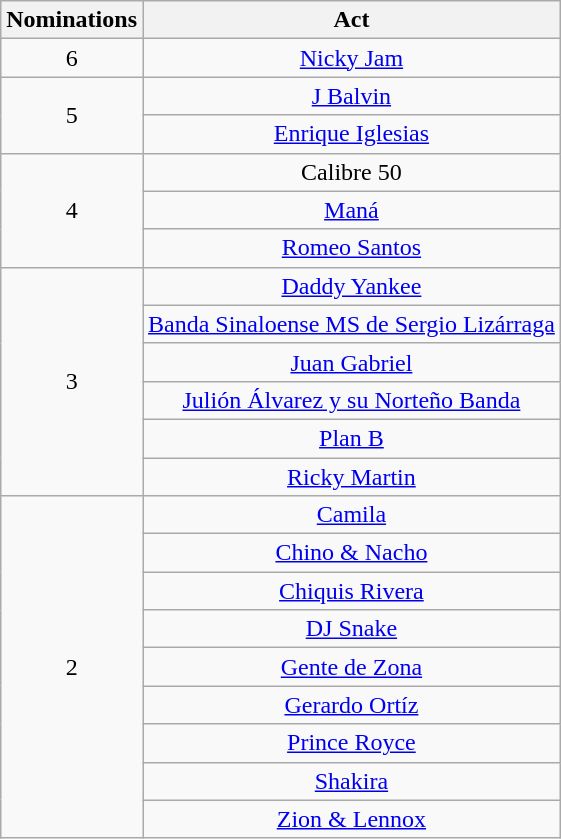<table class="wikitable" rowspan="2" style="text-align:center;">
<tr>
<th scope="col">Nominations</th>
<th scope="col">Act</th>
</tr>
<tr>
<td>6</td>
<td><a href='#'>Nicky Jam</a></td>
</tr>
<tr>
<td rowspan="2">5</td>
<td><a href='#'>J Balvin</a></td>
</tr>
<tr>
<td><a href='#'>Enrique Iglesias</a></td>
</tr>
<tr>
<td rowspan="3">4</td>
<td>Calibre 50</td>
</tr>
<tr>
<td><a href='#'>Maná</a></td>
</tr>
<tr>
<td><a href='#'>Romeo Santos</a></td>
</tr>
<tr>
<td rowspan="6">3</td>
<td><a href='#'>Daddy Yankee</a></td>
</tr>
<tr>
<td><a href='#'>Banda Sinaloense MS de Sergio Lizárraga</a></td>
</tr>
<tr>
<td><a href='#'>Juan Gabriel</a></td>
</tr>
<tr>
<td><a href='#'>Julión Álvarez y su Norteño Banda</a></td>
</tr>
<tr>
<td><a href='#'>Plan B</a></td>
</tr>
<tr>
<td><a href='#'>Ricky Martin</a></td>
</tr>
<tr>
<td rowspan="9">2</td>
<td><a href='#'>Camila</a></td>
</tr>
<tr>
<td><a href='#'>Chino & Nacho</a></td>
</tr>
<tr>
<td><a href='#'>Chiquis Rivera</a></td>
</tr>
<tr>
<td><a href='#'>DJ Snake</a></td>
</tr>
<tr>
<td><a href='#'>Gente de Zona</a></td>
</tr>
<tr>
<td><a href='#'>Gerardo Ortíz</a></td>
</tr>
<tr>
<td><a href='#'>Prince Royce</a></td>
</tr>
<tr>
<td><a href='#'>Shakira</a></td>
</tr>
<tr>
<td><a href='#'>Zion & Lennox</a></td>
</tr>
</table>
